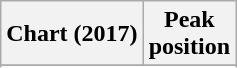<table class="wikitable sortable plainrowheaders">
<tr>
<th scope="col">Chart (2017)</th>
<th scope="col">Peak<br>position</th>
</tr>
<tr>
</tr>
<tr>
</tr>
<tr>
</tr>
</table>
